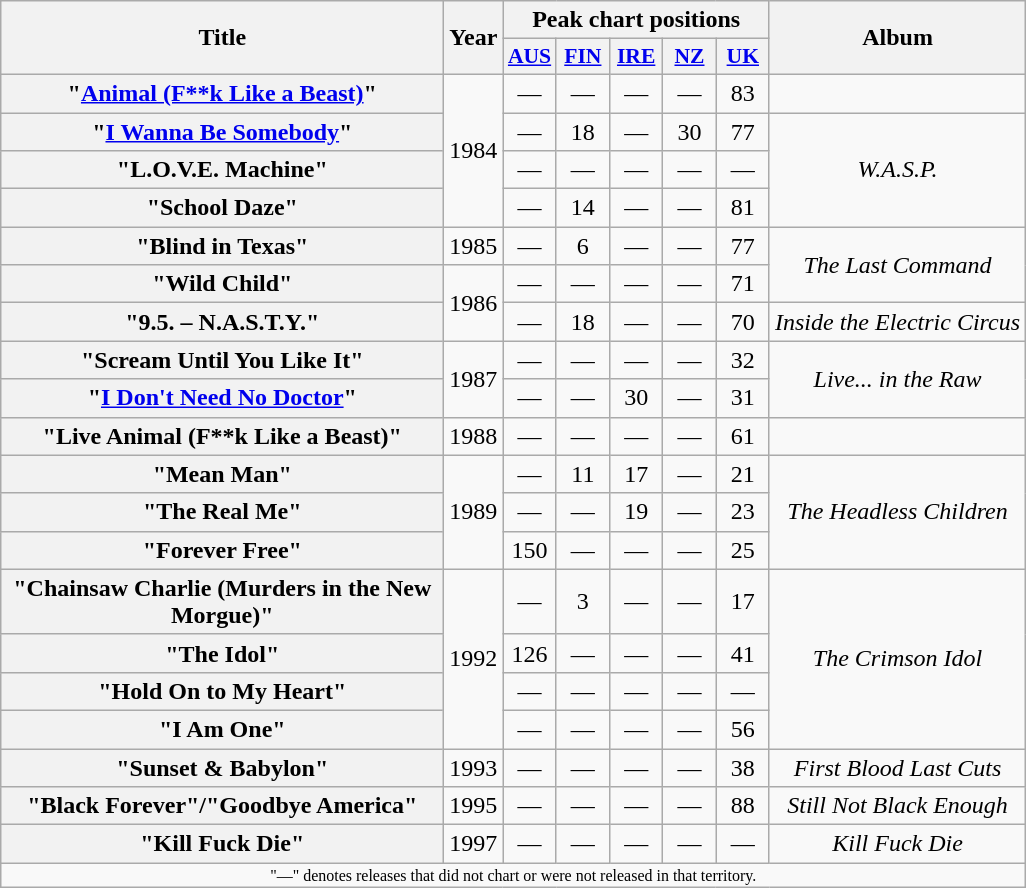<table class="wikitable plainrowheaders" style="text-align:center;">
<tr>
<th rowspan="2" scope="col" style="width:18em;">Title</th>
<th rowspan="2" scope="col" style="width:2em;">Year</th>
<th colspan="5">Peak chart positions</th>
<th rowspan="2">Album</th>
</tr>
<tr>
<th scope="col" style="width:2em;font-size:90%;"><a href='#'>AUS</a><br></th>
<th scope="col" style="width:2em;font-size:90%;"><a href='#'>FIN</a><br></th>
<th scope="col" style="width:2em;font-size:90%;"><a href='#'>IRE</a><br></th>
<th scope="col" style="width:2em;font-size:90%;"><a href='#'>NZ</a><br></th>
<th scope="col" style="width:2em;font-size:90%;"><a href='#'>UK</a><br></th>
</tr>
<tr>
<th scope="row">"<a href='#'>Animal (F**k Like a Beast)</a>"</th>
<td rowspan="4">1984</td>
<td>—</td>
<td>—</td>
<td>—</td>
<td>—</td>
<td>83</td>
<td></td>
</tr>
<tr>
<th scope="row">"<a href='#'>I Wanna Be Somebody</a>"</th>
<td>—</td>
<td>18</td>
<td>—</td>
<td>30</td>
<td>77</td>
<td rowspan="3"><em>W.A.S.P.</em></td>
</tr>
<tr>
<th scope="row">"L.O.V.E. Machine"</th>
<td>—</td>
<td>—</td>
<td>—</td>
<td>—</td>
<td>—</td>
</tr>
<tr>
<th scope="row">"School Daze"</th>
<td>—</td>
<td>14</td>
<td>—</td>
<td>—</td>
<td>81</td>
</tr>
<tr>
<th scope="row">"Blind in Texas"</th>
<td>1985</td>
<td>—</td>
<td>6</td>
<td>—</td>
<td>—</td>
<td>77</td>
<td rowspan="2"><em>The Last Command</em></td>
</tr>
<tr>
<th scope="row">"Wild Child"</th>
<td rowspan="2">1986</td>
<td>—</td>
<td>—</td>
<td>—</td>
<td>—</td>
<td>71</td>
</tr>
<tr>
<th scope="row">"9.5. – N.A.S.T.Y."</th>
<td>—</td>
<td>18</td>
<td>—</td>
<td>—</td>
<td>70</td>
<td><em>Inside the Electric Circus</em></td>
</tr>
<tr>
<th scope="row">"Scream Until You Like It"</th>
<td rowspan="2">1987</td>
<td>—</td>
<td>—</td>
<td>—</td>
<td>—</td>
<td>32</td>
<td rowspan="2"><em>Live... in the Raw</em></td>
</tr>
<tr>
<th scope="row">"<a href='#'>I Don't Need No Doctor</a>"</th>
<td>—</td>
<td>—</td>
<td>30</td>
<td>—</td>
<td>31</td>
</tr>
<tr>
<th scope="row">"Live Animal (F**k Like a Beast)"</th>
<td>1988</td>
<td>—</td>
<td>—</td>
<td>—</td>
<td>—</td>
<td>61</td>
<td></td>
</tr>
<tr>
<th scope="row">"Mean Man"</th>
<td rowspan="3">1989</td>
<td>—</td>
<td>11</td>
<td>17</td>
<td>—</td>
<td>21</td>
<td rowspan="3"><em>The Headless Children</em></td>
</tr>
<tr>
<th scope="row">"The Real Me"</th>
<td>—</td>
<td>—</td>
<td>19</td>
<td>—</td>
<td>23</td>
</tr>
<tr>
<th scope="row">"Forever Free"</th>
<td>150</td>
<td>—</td>
<td>—</td>
<td>—</td>
<td>25</td>
</tr>
<tr>
<th scope="row">"Chainsaw Charlie (Murders in the New Morgue)"</th>
<td rowspan="4">1992</td>
<td>—</td>
<td>3</td>
<td>—</td>
<td>—</td>
<td>17</td>
<td rowspan="4"><em>The Crimson Idol</em></td>
</tr>
<tr>
<th scope="row">"The Idol"</th>
<td>126</td>
<td>—</td>
<td>—</td>
<td>—</td>
<td>41</td>
</tr>
<tr>
<th scope="row">"Hold On to My Heart"</th>
<td>—</td>
<td>—</td>
<td>—</td>
<td>—</td>
<td>—</td>
</tr>
<tr>
<th scope="row">"I Am One"</th>
<td>—</td>
<td>—</td>
<td>—</td>
<td>—</td>
<td>56</td>
</tr>
<tr>
<th scope="row">"Sunset & Babylon"</th>
<td>1993</td>
<td>—</td>
<td>—</td>
<td>—</td>
<td>—</td>
<td>38</td>
<td><em>First Blood Last Cuts</em></td>
</tr>
<tr>
<th scope="row">"Black Forever"/"Goodbye America"</th>
<td>1995</td>
<td>—</td>
<td>—</td>
<td>—</td>
<td>—</td>
<td>88</td>
<td><em>Still Not Black Enough</em></td>
</tr>
<tr>
<th scope="row">"Kill Fuck Die"</th>
<td>1997</td>
<td>—</td>
<td>—</td>
<td>—</td>
<td>—</td>
<td>—</td>
<td><em>Kill Fuck Die</em></td>
</tr>
<tr>
<td colspan="8" style="font-size:8pt">"—" denotes releases that did not chart or were not released in that territory.</td>
</tr>
</table>
